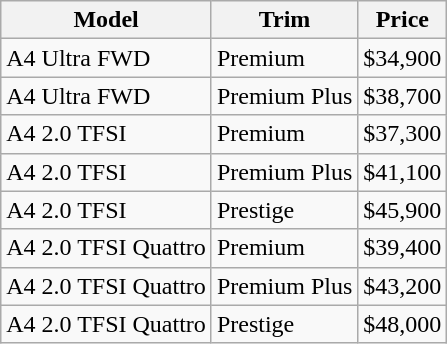<table class="wikitable">
<tr>
<th>Model</th>
<th>Trim</th>
<th>Price</th>
</tr>
<tr>
<td>A4 Ultra FWD</td>
<td>Premium</td>
<td>$34,900</td>
</tr>
<tr>
<td>A4 Ultra FWD</td>
<td>Premium Plus</td>
<td>$38,700</td>
</tr>
<tr>
<td>A4 2.0 TFSI</td>
<td>Premium</td>
<td>$37,300</td>
</tr>
<tr>
<td>A4 2.0 TFSI</td>
<td>Premium Plus</td>
<td>$41,100</td>
</tr>
<tr>
<td>A4 2.0 TFSI</td>
<td>Prestige</td>
<td>$45,900</td>
</tr>
<tr>
<td>A4 2.0 TFSI Quattro</td>
<td>Premium</td>
<td>$39,400</td>
</tr>
<tr>
<td>A4 2.0 TFSI Quattro</td>
<td>Premium Plus</td>
<td>$43,200</td>
</tr>
<tr>
<td>A4 2.0 TFSI Quattro</td>
<td>Prestige</td>
<td>$48,000</td>
</tr>
</table>
